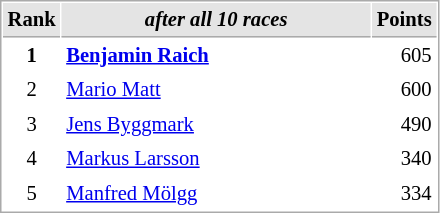<table cellspacing="1" cellpadding="3" style="border:1px solid #AAAAAA;font-size:86%">
<tr bgcolor="#E4E4E4">
<th style="border-bottom:1px solid #AAAAAA" width=10>Rank</th>
<th style="border-bottom:1px solid #AAAAAA" width=200><em>after all 10 races</em></th>
<th style="border-bottom:1px solid #AAAAAA" width=20>Points</th>
</tr>
<tr>
<td align="center"><strong>1</strong></td>
<td> <strong><a href='#'>Benjamin Raich</a> </strong></td>
<td align="right">605</td>
</tr>
<tr>
<td align="center">2</td>
<td> <a href='#'>Mario Matt</a></td>
<td align="right">600</td>
</tr>
<tr>
<td align="center">3</td>
<td> <a href='#'>Jens Byggmark</a></td>
<td align="right">490</td>
</tr>
<tr>
<td align="center">4</td>
<td> <a href='#'>Markus Larsson</a></td>
<td align="right">340</td>
</tr>
<tr>
<td align="center">5</td>
<td> <a href='#'>Manfred Mölgg</a></td>
<td align="right">334</td>
</tr>
</table>
